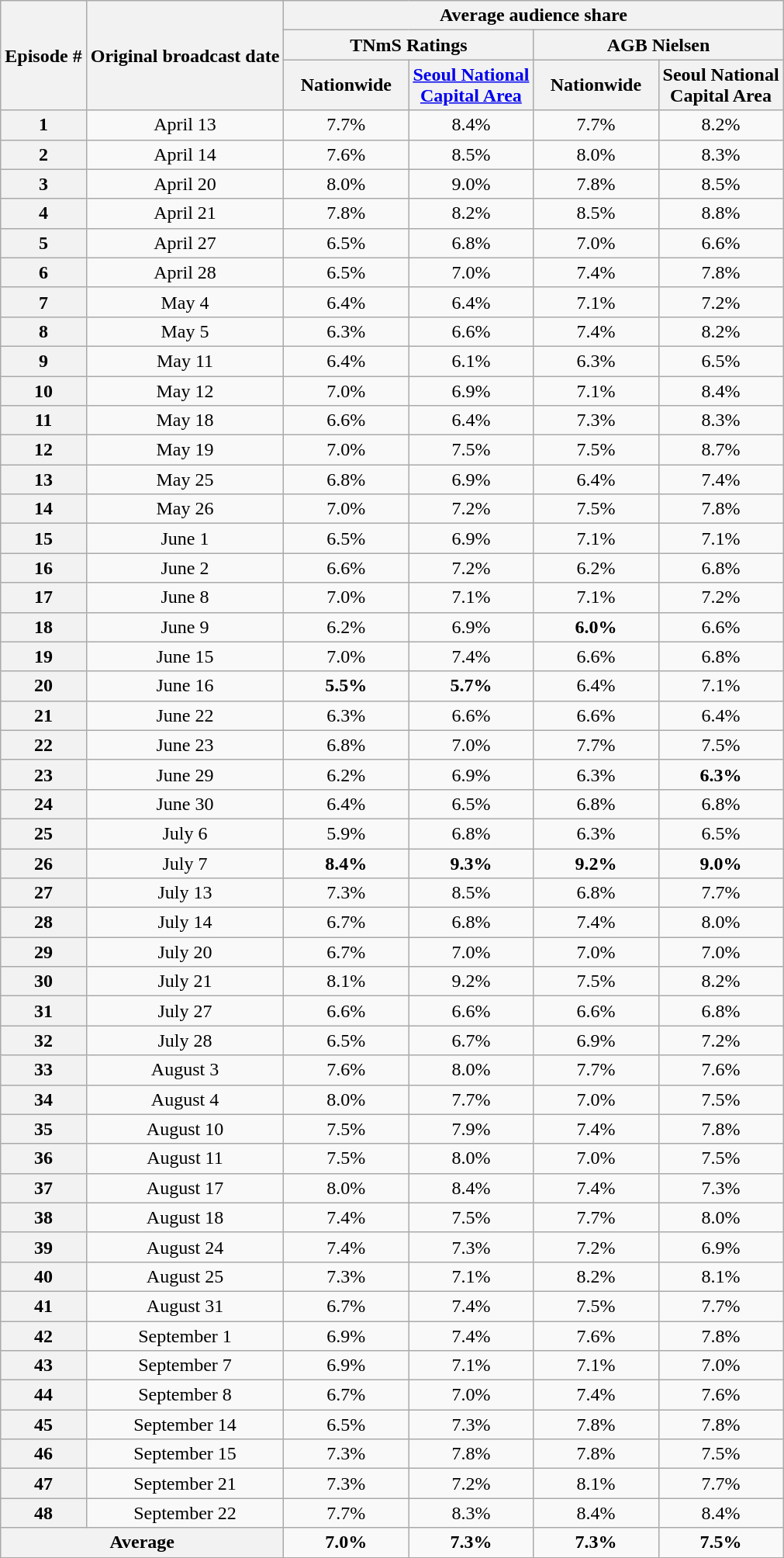<table class=wikitable style="text-align:center">
<tr>
<th rowspan="3">Episode #</th>
<th rowspan="3">Original broadcast date</th>
<th colspan="5">Average audience share</th>
</tr>
<tr>
<th colspan="2">TNmS Ratings</th>
<th colspan="2">AGB Nielsen</th>
</tr>
<tr>
<th width=100>Nationwide</th>
<th width=100><a href='#'>Seoul National Capital Area</a></th>
<th width=100>Nationwide</th>
<th width=100>Seoul National Capital Area</th>
</tr>
<tr align=center>
<th>1</th>
<td>April 13</td>
<td>7.7%</td>
<td>8.4%</td>
<td>7.7%</td>
<td>8.2%</td>
</tr>
<tr align=center>
<th>2</th>
<td>April 14</td>
<td>7.6%</td>
<td>8.5%</td>
<td>8.0%</td>
<td>8.3%</td>
</tr>
<tr align=center>
<th>3</th>
<td>April 20</td>
<td>8.0%</td>
<td>9.0%</td>
<td>7.8%</td>
<td>8.5%</td>
</tr>
<tr align=center>
<th>4</th>
<td>April 21</td>
<td>7.8%</td>
<td>8.2%</td>
<td>8.5%</td>
<td>8.8%</td>
</tr>
<tr align=center>
<th>5</th>
<td>April 27</td>
<td>6.5%</td>
<td>6.8%</td>
<td>7.0%</td>
<td>6.6%</td>
</tr>
<tr align=center>
<th>6</th>
<td>April 28</td>
<td>6.5%</td>
<td>7.0%</td>
<td>7.4%</td>
<td>7.8%</td>
</tr>
<tr align=center>
<th>7</th>
<td>May 4</td>
<td>6.4%</td>
<td>6.4%</td>
<td>7.1%</td>
<td>7.2%</td>
</tr>
<tr align=center>
<th>8</th>
<td>May 5</td>
<td>6.3%</td>
<td>6.6%</td>
<td>7.4%</td>
<td>8.2%</td>
</tr>
<tr align=center>
<th>9</th>
<td>May 11</td>
<td>6.4%</td>
<td>6.1%</td>
<td>6.3%</td>
<td>6.5%</td>
</tr>
<tr align=center>
<th>10</th>
<td>May 12</td>
<td>7.0%</td>
<td>6.9%</td>
<td>7.1%</td>
<td>8.4%</td>
</tr>
<tr align=center>
<th>11</th>
<td>May 18</td>
<td>6.6%</td>
<td>6.4%</td>
<td>7.3%</td>
<td>8.3%</td>
</tr>
<tr align=center>
<th>12</th>
<td>May 19</td>
<td>7.0%</td>
<td>7.5%</td>
<td>7.5%</td>
<td>8.7%</td>
</tr>
<tr align=center>
<th>13</th>
<td>May 25</td>
<td>6.8%</td>
<td>6.9%</td>
<td>6.4%</td>
<td>7.4%</td>
</tr>
<tr align=center>
<th>14</th>
<td>May 26</td>
<td>7.0%</td>
<td>7.2%</td>
<td>7.5%</td>
<td>7.8%</td>
</tr>
<tr align=center>
<th>15</th>
<td>June 1</td>
<td>6.5%</td>
<td>6.9%</td>
<td>7.1%</td>
<td>7.1%</td>
</tr>
<tr align=center>
<th>16</th>
<td>June 2</td>
<td>6.6%</td>
<td>7.2%</td>
<td>6.2%</td>
<td>6.8%</td>
</tr>
<tr align=center>
<th>17</th>
<td>June 8</td>
<td>7.0%</td>
<td>7.1%</td>
<td>7.1%</td>
<td>7.2%</td>
</tr>
<tr align=center>
<th>18</th>
<td>June 9</td>
<td>6.2%</td>
<td>6.9%</td>
<td><span><strong>6.0%</strong></span></td>
<td>6.6%</td>
</tr>
<tr align=center>
<th>19</th>
<td>June 15</td>
<td>7.0%</td>
<td>7.4%</td>
<td>6.6%</td>
<td>6.8%</td>
</tr>
<tr align=center>
<th>20</th>
<td>June 16</td>
<td><span><strong>5.5%</strong></span></td>
<td><span><strong>5.7%</strong></span></td>
<td>6.4%</td>
<td>7.1%</td>
</tr>
<tr align=center>
<th>21</th>
<td>June 22</td>
<td>6.3%</td>
<td>6.6%</td>
<td>6.6%</td>
<td>6.4%</td>
</tr>
<tr align=center>
<th>22</th>
<td>June 23</td>
<td>6.8%</td>
<td>7.0%</td>
<td>7.7%</td>
<td>7.5%</td>
</tr>
<tr align=center>
<th>23</th>
<td>June 29</td>
<td>6.2%</td>
<td>6.9%</td>
<td>6.3%</td>
<td><span><strong>6.3%</strong></span></td>
</tr>
<tr align=center>
<th>24</th>
<td>June 30</td>
<td>6.4%</td>
<td>6.5%</td>
<td>6.8%</td>
<td>6.8%</td>
</tr>
<tr align=center>
<th>25</th>
<td>July 6</td>
<td>5.9%</td>
<td>6.8%</td>
<td>6.3%</td>
<td>6.5%</td>
</tr>
<tr align=center>
<th>26</th>
<td>July 7</td>
<td><span><strong>8.4%</strong></span></td>
<td><span><strong>9.3%</strong></span></td>
<td><span><strong>9.2%</strong></span></td>
<td><span><strong>9.0%</strong></span></td>
</tr>
<tr align=center>
<th>27</th>
<td>July 13</td>
<td>7.3%</td>
<td>8.5%</td>
<td>6.8%</td>
<td>7.7%</td>
</tr>
<tr align=center>
<th>28</th>
<td>July 14</td>
<td>6.7%</td>
<td>6.8%</td>
<td>7.4%</td>
<td>8.0%</td>
</tr>
<tr align=center>
<th>29</th>
<td>July 20</td>
<td>6.7%</td>
<td>7.0%</td>
<td>7.0%</td>
<td>7.0%</td>
</tr>
<tr align=center>
<th>30</th>
<td>July 21</td>
<td>8.1%</td>
<td>9.2%</td>
<td>7.5%</td>
<td>8.2%</td>
</tr>
<tr align=center>
<th>31</th>
<td>July 27</td>
<td>6.6%</td>
<td>6.6%</td>
<td>6.6%</td>
<td>6.8%</td>
</tr>
<tr align=center>
<th>32</th>
<td>July 28</td>
<td>6.5%</td>
<td>6.7%</td>
<td>6.9%</td>
<td>7.2%</td>
</tr>
<tr align=center>
<th>33</th>
<td>August 3</td>
<td>7.6%</td>
<td>8.0%</td>
<td>7.7%</td>
<td>7.6%</td>
</tr>
<tr align=center>
<th>34</th>
<td>August 4</td>
<td>8.0%</td>
<td>7.7%</td>
<td>7.0%</td>
<td>7.5%</td>
</tr>
<tr align=center>
<th>35</th>
<td>August 10</td>
<td>7.5%</td>
<td>7.9%</td>
<td>7.4%</td>
<td>7.8%</td>
</tr>
<tr align=center>
<th>36</th>
<td>August 11</td>
<td>7.5%</td>
<td>8.0%</td>
<td>7.0%</td>
<td>7.5%</td>
</tr>
<tr align=center>
<th>37</th>
<td>August 17</td>
<td>8.0%</td>
<td>8.4%</td>
<td>7.4%</td>
<td>7.3%</td>
</tr>
<tr align=center>
<th>38</th>
<td>August 18</td>
<td>7.4%</td>
<td>7.5%</td>
<td>7.7%</td>
<td>8.0%</td>
</tr>
<tr align=center>
<th>39</th>
<td>August 24</td>
<td>7.4%</td>
<td>7.3%</td>
<td>7.2%</td>
<td>6.9%</td>
</tr>
<tr align=center>
<th>40</th>
<td>August 25</td>
<td>7.3%</td>
<td>7.1%</td>
<td>8.2%</td>
<td>8.1%</td>
</tr>
<tr align=center>
<th>41</th>
<td>August 31</td>
<td>6.7%</td>
<td>7.4%</td>
<td>7.5%</td>
<td>7.7%</td>
</tr>
<tr align=center>
<th>42</th>
<td>September 1</td>
<td>6.9%</td>
<td>7.4%</td>
<td>7.6%</td>
<td>7.8%</td>
</tr>
<tr align=center>
<th>43</th>
<td>September 7</td>
<td>6.9%</td>
<td>7.1%</td>
<td>7.1%</td>
<td>7.0%</td>
</tr>
<tr align=center>
<th>44</th>
<td>September 8</td>
<td>6.7%</td>
<td>7.0%</td>
<td>7.4%</td>
<td>7.6%</td>
</tr>
<tr align=center>
<th>45</th>
<td>September 14</td>
<td>6.5%</td>
<td>7.3%</td>
<td>7.8%</td>
<td>7.8%</td>
</tr>
<tr align=center>
<th>46</th>
<td>September 15</td>
<td>7.3%</td>
<td>7.8%</td>
<td>7.8%</td>
<td>7.5%</td>
</tr>
<tr align=center>
<th>47</th>
<td>September 21</td>
<td>7.3%</td>
<td>7.2%</td>
<td>8.1%</td>
<td>7.7%</td>
</tr>
<tr align=center>
<th>48</th>
<td>September 22</td>
<td>7.7%</td>
<td>8.3%</td>
<td>8.4%</td>
<td>8.4%</td>
</tr>
<tr align=center>
<th colspan="2">Average</th>
<td><span> <strong>7.0%</strong></span></td>
<td><span> <strong>7.3%</strong></span></td>
<td><span> <strong>7.3%</strong></span></td>
<td><span> <strong>7.5%</strong></span></td>
</tr>
</table>
